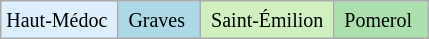<table class="wikitable"   border="0">
<tr --- bgcolor="#DDEEFF" >
<td><small>Haut-Médoc </small></td>
<td ----- bgcolor="#ADD8E6" ><small> Graves  </small></td>
<td ----- bgcolor="#D0F0C0" ><small> Saint-Émilion </small></td>
<td ----- bgcolor="#ACE1AF" ><small> Pomerol  </small></td>
</tr>
</table>
